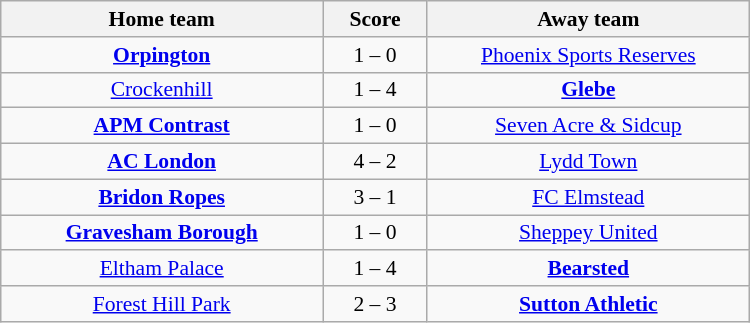<table class="wikitable" style="width: 500px; text-align:center; font-size:90%">
<tr>
<th scope="col" style="width: 43.00%; "><strong>Home team</strong></th>
<th scope="col" style="width: 14.00%;"><strong>Score</strong></th>
<th scope="col" style="width: 43.00%;"><strong>Away team</strong></th>
</tr>
<tr>
<td><a href='#'><strong>Orpington</strong></a></td>
<td>1 – 0</td>
<td><a href='#'>Phoenix Sports Reserves</a></td>
</tr>
<tr>
<td><a href='#'>Crockenhill</a></td>
<td>1 – 4</td>
<td><a href='#'><strong>Glebe</strong></a></td>
</tr>
<tr>
<td><a href='#'><strong>APM Contrast</strong></a></td>
<td>1 – 0</td>
<td><a href='#'>Seven Acre & Sidcup</a></td>
</tr>
<tr>
<td><a href='#'><strong>AC London</strong></a></td>
<td>4 – 2</td>
<td><a href='#'>Lydd Town</a></td>
</tr>
<tr>
<td><a href='#'><strong>Bridon Ropes</strong></a></td>
<td>3 – 1</td>
<td><a href='#'>FC Elmstead</a></td>
</tr>
<tr>
<td><a href='#'><strong>Gravesham Borough</strong></a></td>
<td>1 – 0</td>
<td><a href='#'>Sheppey United</a></td>
</tr>
<tr>
<td><a href='#'>Eltham Palace</a></td>
<td>1 – 4</td>
<td><a href='#'><strong>Bearsted</strong></a></td>
</tr>
<tr>
<td><a href='#'>Forest Hill Park</a></td>
<td>2 – 3</td>
<td><a href='#'><strong>Sutton Athletic</strong></a></td>
</tr>
</table>
